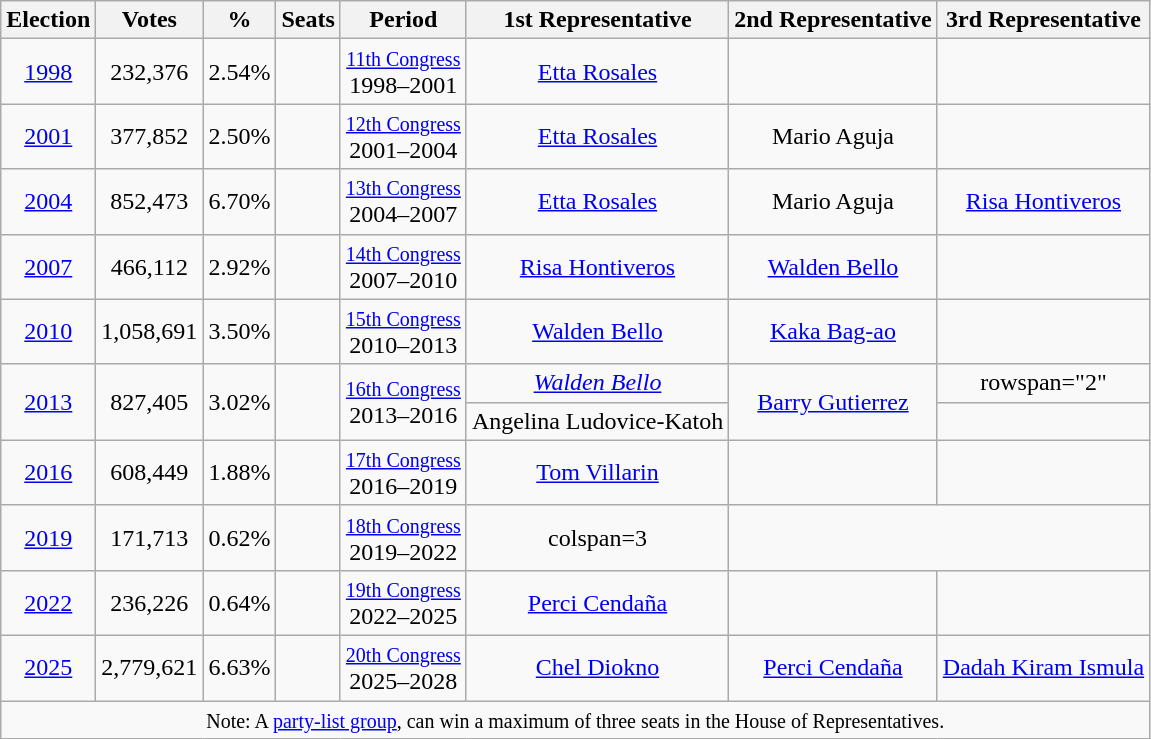<table class="wikitable" style="text-align:center";>
<tr>
<th>Election</th>
<th>Votes</th>
<th>%</th>
<th>Seats</th>
<th>Period</th>
<th>1st Representative</th>
<th>2nd Representative</th>
<th>3rd Representative</th>
</tr>
<tr>
<td><a href='#'>1998</a></td>
<td>232,376</td>
<td>2.54%</td>
<td></td>
<td><small><a href='#'>11th Congress</a></small><br>1998–2001<br></td>
<td><a href='#'>Etta Rosales</a></td>
<td></td>
<td></td>
</tr>
<tr>
<td><a href='#'>2001</a></td>
<td>377,852</td>
<td>2.50%</td>
<td></td>
<td><small><a href='#'>12th Congress</a></small><br>2001–2004<br></td>
<td><a href='#'>Etta Rosales</a></td>
<td>Mario Aguja</td>
<td></td>
</tr>
<tr>
<td><a href='#'>2004</a></td>
<td>852,473</td>
<td>6.70%</td>
<td></td>
<td><small><a href='#'>13th Congress</a></small><br>2004–2007<br></td>
<td><a href='#'>Etta Rosales</a></td>
<td>Mario Aguja</td>
<td><a href='#'>Risa Hontiveros</a></td>
</tr>
<tr>
<td><a href='#'>2007</a></td>
<td>466,112</td>
<td>2.92%</td>
<td></td>
<td><small><a href='#'>14th Congress</a></small><br>2007–2010<br></td>
<td><a href='#'>Risa Hontiveros</a></td>
<td><a href='#'>Walden Bello</a></td>
<td></td>
</tr>
<tr>
<td><a href='#'>2010</a></td>
<td>1,058,691</td>
<td>3.50%</td>
<td></td>
<td><small><a href='#'>15th Congress</a></small><br>2010–2013<br></td>
<td><a href='#'>Walden Bello</a></td>
<td><a href='#'>Kaka Bag-ao</a></td>
<td></td>
</tr>
<tr>
<td rowspan="2"><a href='#'>2013</a></td>
<td rowspan="2">827,405</td>
<td rowspan="2">3.02%</td>
<td rowspan="2"></td>
<td rowspan="2"><small><a href='#'>16th Congress</a></small><br>2013–2016<br></td>
<td><em><a href='#'>Walden Bello</a></em><br></td>
<td rowspan="2"><a href='#'>Barry Gutierrez</a></td>
<td>rowspan="2" </td>
</tr>
<tr>
<td>Angelina Ludovice-Katoh<br></td>
<td></td>
</tr>
<tr>
<td><a href='#'>2016</a></td>
<td>608,449</td>
<td>1.88%</td>
<td></td>
<td><small><a href='#'>17th Congress</a></small><br>2016–2019<br></td>
<td><a href='#'>Tom Villarin</a></td>
<td></td>
<td></td>
</tr>
<tr>
<td><a href='#'>2019</a></td>
<td>171,713</td>
<td>0.62%</td>
<td></td>
<td><small><a href='#'>18th Congress</a></small><br>2019–2022<br></td>
<td>colspan=3</td>
</tr>
<tr>
<td><a href='#'>2022</a></td>
<td>236,226</td>
<td>0.64%</td>
<td></td>
<td><small><a href='#'>19th Congress</a></small><br>2022–2025<br></td>
<td><a href='#'>Perci Cendaña</a><br></td>
<td></td>
<td></td>
</tr>
<tr>
<td><a href='#'>2025</a></td>
<td>2,779,621</td>
<td>6.63%</td>
<td></td>
<td><small><a href='#'>20th Congress</a></small><br>2025–2028<br></td>
<td><a href='#'>Chel Diokno</a></td>
<td><a href='#'>Perci Cendaña</a></td>
<td><a href='#'>Dadah Kiram Ismula</a></td>
</tr>
<tr>
<td colspan="8"><small>Note: A <a href='#'>party-list group</a>, can win a maximum of three seats in the House of Representatives.</small></td>
</tr>
</table>
